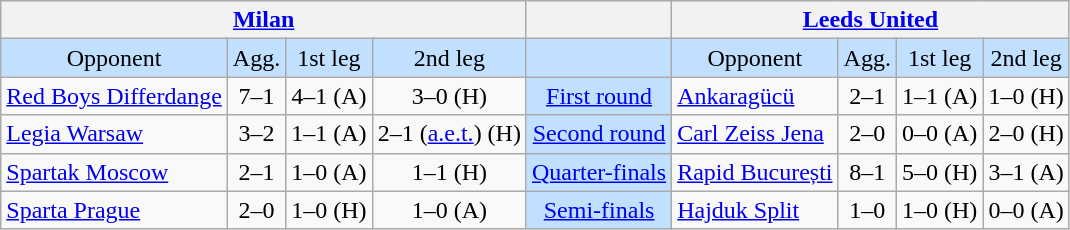<table class="wikitable" style="text-align:center">
<tr>
<th colspan=4> <a href='#'>Milan</a></th>
<th></th>
<th colspan=4> <a href='#'>Leeds United</a></th>
</tr>
<tr style="background:#c1e0ff">
<td>Opponent</td>
<td>Agg.</td>
<td>1st leg</td>
<td>2nd leg</td>
<td></td>
<td>Opponent</td>
<td>Agg.</td>
<td>1st leg</td>
<td>2nd leg</td>
</tr>
<tr>
<td align=left> <a href='#'>Red Boys Differdange</a></td>
<td>7–1</td>
<td>4–1 (A)</td>
<td>3–0 (H)</td>
<td style="background:#c1e0ff;"><a href='#'>First round</a></td>
<td align=left> <a href='#'>Ankaragücü</a></td>
<td>2–1</td>
<td>1–1 (A)</td>
<td>1–0 (H)</td>
</tr>
<tr>
<td align=left> <a href='#'>Legia Warsaw</a></td>
<td>3–2</td>
<td>1–1 (A)</td>
<td>2–1 (<a href='#'>a.e.t.</a>) (H)</td>
<td style="background:#c1e0ff;"><a href='#'>Second round</a></td>
<td align=left> <a href='#'>Carl Zeiss Jena</a></td>
<td>2–0</td>
<td>0–0 (A)</td>
<td>2–0 (H)</td>
</tr>
<tr>
<td align=left> <a href='#'>Spartak Moscow</a></td>
<td>2–1</td>
<td>1–0 (A)</td>
<td>1–1 (H)</td>
<td style="background:#c1e0ff;"><a href='#'>Quarter-finals</a></td>
<td align=left> <a href='#'>Rapid București</a></td>
<td>8–1</td>
<td>5–0 (H)</td>
<td>3–1 (A)</td>
</tr>
<tr>
<td align=left> <a href='#'>Sparta Prague</a></td>
<td>2–0</td>
<td>1–0 (H)</td>
<td>1–0 (A)</td>
<td style="background:#c1e0ff;"><a href='#'>Semi-finals</a></td>
<td align=left> <a href='#'>Hajduk Split</a></td>
<td>1–0</td>
<td>1–0 (H)</td>
<td>0–0 (A)</td>
</tr>
</table>
